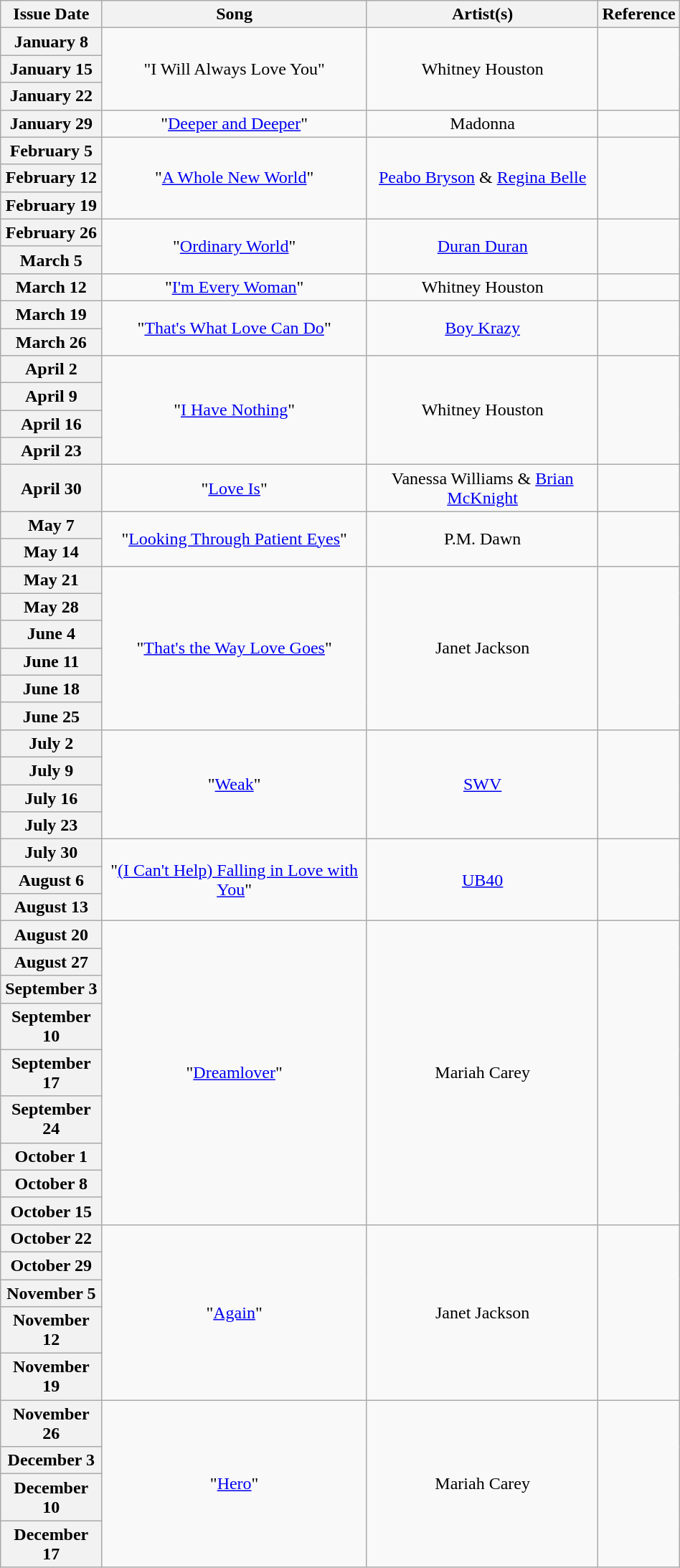<table class="wikitable plainrowheaders" style="text-align: center" width="50%">
<tr>
<th width=15%>Issue Date</th>
<th width=40%>Song</th>
<th width=35%>Artist(s)</th>
<th width=10%>Reference</th>
</tr>
<tr>
<th scope="row">January 8</th>
<td rowspan="3">"I Will Always Love You"</td>
<td rowspan="3">Whitney Houston</td>
<td rowspan="3"></td>
</tr>
<tr>
<th scope="row">January 15</th>
</tr>
<tr>
<th scope="row">January 22</th>
</tr>
<tr>
<th scope="row">January 29</th>
<td>"<a href='#'>Deeper and Deeper</a>"</td>
<td>Madonna</td>
<td></td>
</tr>
<tr>
<th scope="row">February 5</th>
<td rowspan="3">"<a href='#'>A Whole New World</a>"</td>
<td rowspan="3"><a href='#'>Peabo Bryson</a> & <a href='#'>Regina Belle</a></td>
<td rowspan="3"></td>
</tr>
<tr>
<th scope="row">February 12</th>
</tr>
<tr>
<th scope="row">February 19</th>
</tr>
<tr>
<th scope="row">February 26</th>
<td rowspan="2">"<a href='#'>Ordinary World</a>"</td>
<td rowspan="2"><a href='#'>Duran Duran</a></td>
<td rowspan="2"></td>
</tr>
<tr>
<th scope="row">March 5</th>
</tr>
<tr>
<th scope="row">March 12</th>
<td>"<a href='#'>I'm Every Woman</a>"</td>
<td>Whitney Houston</td>
<td></td>
</tr>
<tr>
<th scope="row">March 19</th>
<td rowspan="2">"<a href='#'>That's What Love Can Do</a>"</td>
<td rowspan="2"><a href='#'>Boy Krazy</a></td>
<td rowspan="2"></td>
</tr>
<tr>
<th scope="row">March 26</th>
</tr>
<tr>
<th scope="row">April 2</th>
<td rowspan="4">"<a href='#'>I Have Nothing</a>"</td>
<td rowspan="4">Whitney Houston</td>
<td rowspan="4"></td>
</tr>
<tr>
<th scope="row">April 9</th>
</tr>
<tr>
<th scope="row">April 16</th>
</tr>
<tr>
<th scope="row">April 23</th>
</tr>
<tr>
<th scope="row">April 30</th>
<td>"<a href='#'>Love Is</a>"</td>
<td>Vanessa Williams & <a href='#'>Brian McKnight</a></td>
<td></td>
</tr>
<tr>
<th scope="row">May 7</th>
<td rowspan="2">"<a href='#'>Looking Through Patient Eyes</a>"</td>
<td rowspan="2">P.M. Dawn</td>
<td rowspan="2"></td>
</tr>
<tr>
<th scope="row">May 14</th>
</tr>
<tr>
<th scope="row">May 21</th>
<td rowspan="6">"<a href='#'>That's the Way Love Goes</a>"</td>
<td rowspan="6">Janet Jackson</td>
<td rowspan="6"></td>
</tr>
<tr>
<th scope="row">May 28</th>
</tr>
<tr>
<th scope="row">June 4</th>
</tr>
<tr>
<th scope="row">June 11</th>
</tr>
<tr>
<th scope="row">June 18</th>
</tr>
<tr>
<th scope="row">June 25</th>
</tr>
<tr>
<th scope="row">July 2</th>
<td rowspan="4">"<a href='#'>Weak</a>"</td>
<td rowspan="4"><a href='#'>SWV</a></td>
<td rowspan="4"></td>
</tr>
<tr>
<th scope="row">July 9</th>
</tr>
<tr>
<th scope="row">July 16</th>
</tr>
<tr>
<th scope="row">July 23</th>
</tr>
<tr>
<th scope="row">July 30</th>
<td rowspan="3">"<a href='#'>(I Can't Help) Falling in Love with You</a>"</td>
<td rowspan="3"><a href='#'>UB40</a></td>
<td rowspan="3"></td>
</tr>
<tr>
<th scope="row">August 6</th>
</tr>
<tr>
<th scope="row">August 13</th>
</tr>
<tr>
<th scope="row">August 20</th>
<td rowspan="9">"<a href='#'>Dreamlover</a>"</td>
<td rowspan="9">Mariah Carey</td>
<td rowspan="9"></td>
</tr>
<tr>
<th scope="row">August 27</th>
</tr>
<tr>
<th scope="row">September 3</th>
</tr>
<tr>
<th scope="row">September 10</th>
</tr>
<tr>
<th scope="row">September 17</th>
</tr>
<tr>
<th scope="row">September 24</th>
</tr>
<tr>
<th scope="row">October 1</th>
</tr>
<tr>
<th scope="row">October 8</th>
</tr>
<tr>
<th scope="row">October 15</th>
</tr>
<tr>
<th scope="row">October 22</th>
<td rowspan="5">"<a href='#'>Again</a>"</td>
<td rowspan="5">Janet Jackson</td>
<td rowspan="5"></td>
</tr>
<tr>
<th scope="row">October 29</th>
</tr>
<tr>
<th scope="row">November 5</th>
</tr>
<tr>
<th scope="row">November 12</th>
</tr>
<tr>
<th scope="row">November 19</th>
</tr>
<tr>
<th scope="row">November 26</th>
<td rowspan="4">"<a href='#'>Hero</a>"</td>
<td rowspan="4">Mariah Carey</td>
<td rowspan="4"></td>
</tr>
<tr>
<th scope="row">December 3</th>
</tr>
<tr>
<th scope="row">December 10</th>
</tr>
<tr>
<th scope="row">December 17</th>
</tr>
</table>
